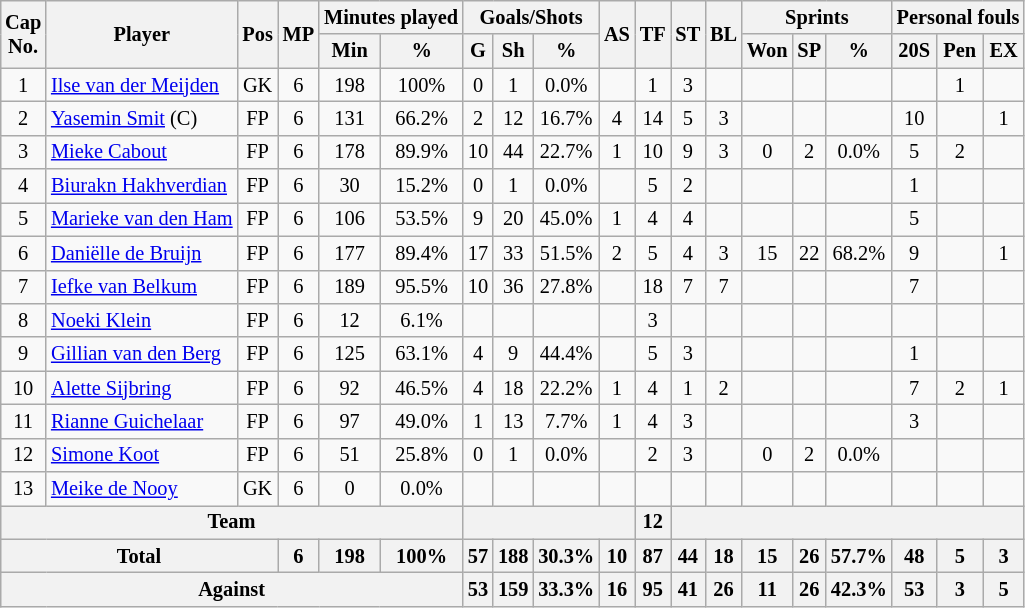<table class="wikitable sortable" style="text-align: center; font-size: 85%; margin-left: 1em;">
<tr>
<th rowspan="2">Cap<br>No.</th>
<th rowspan="2">Player</th>
<th rowspan="2">Pos</th>
<th rowspan="2">MP</th>
<th colspan="2">Minutes played</th>
<th colspan="3">Goals/Shots</th>
<th rowspan="2">AS</th>
<th rowspan="2">TF</th>
<th rowspan="2">ST</th>
<th rowspan="2">BL</th>
<th colspan="3">Sprints</th>
<th colspan="3">Personal fouls</th>
</tr>
<tr>
<th>Min</th>
<th>%</th>
<th>G</th>
<th>Sh</th>
<th>%</th>
<th>Won</th>
<th>SP</th>
<th>%</th>
<th>20S</th>
<th>Pen</th>
<th>EX</th>
</tr>
<tr>
<td>1</td>
<td style="text-align: left;" data-sort-value="Meijden, Ilse Van Der"><a href='#'>Ilse van der Meijden</a></td>
<td>GK</td>
<td>6</td>
<td>198</td>
<td>100%</td>
<td>0</td>
<td>1</td>
<td>0.0%</td>
<td></td>
<td>1</td>
<td>3</td>
<td></td>
<td></td>
<td></td>
<td></td>
<td></td>
<td>1</td>
<td></td>
</tr>
<tr>
<td>2</td>
<td style="text-align: left;" data-sort-value="Smit, Yasemin"><a href='#'>Yasemin Smit</a> (C)</td>
<td>FP</td>
<td>6</td>
<td>131</td>
<td>66.2%</td>
<td>2</td>
<td>12</td>
<td>16.7%</td>
<td>4</td>
<td>14</td>
<td>5</td>
<td>3</td>
<td></td>
<td></td>
<td></td>
<td>10</td>
<td></td>
<td>1</td>
</tr>
<tr>
<td>3</td>
<td style="text-align: left;" data-sort-value="Cabout, Mieke"><a href='#'>Mieke Cabout</a></td>
<td>FP</td>
<td>6</td>
<td>178</td>
<td>89.9%</td>
<td>10</td>
<td>44</td>
<td>22.7%</td>
<td>1</td>
<td>10</td>
<td>9</td>
<td>3</td>
<td>0</td>
<td>2</td>
<td>0.0%</td>
<td>5</td>
<td>2</td>
<td></td>
</tr>
<tr>
<td>4</td>
<td style="text-align: left;" data-sort-value="Hakhverdian, Biurakn"><a href='#'>Biurakn Hakhverdian</a></td>
<td>FP</td>
<td>6</td>
<td>30</td>
<td>15.2%</td>
<td>0</td>
<td>1</td>
<td>0.0%</td>
<td></td>
<td>5</td>
<td>2</td>
<td></td>
<td></td>
<td></td>
<td></td>
<td>1</td>
<td></td>
<td></td>
</tr>
<tr>
<td>5</td>
<td style="text-align: left;" data-sort-value="Ham, Marieke Van Den"><a href='#'>Marieke van den Ham</a></td>
<td>FP</td>
<td>6</td>
<td>106</td>
<td>53.5%</td>
<td>9</td>
<td>20</td>
<td>45.0%</td>
<td>1</td>
<td>4</td>
<td>4</td>
<td></td>
<td></td>
<td></td>
<td></td>
<td>5</td>
<td></td>
<td></td>
</tr>
<tr>
<td>6</td>
<td style="text-align: left;" data-sort-value="Bruijn, Daniëlle De"><a href='#'>Daniëlle de Bruijn</a></td>
<td>FP</td>
<td>6</td>
<td>177</td>
<td>89.4%</td>
<td>17</td>
<td>33</td>
<td>51.5%</td>
<td>2</td>
<td>5</td>
<td>4</td>
<td>3</td>
<td>15</td>
<td>22</td>
<td>68.2%</td>
<td>9</td>
<td></td>
<td>1</td>
</tr>
<tr>
<td>7</td>
<td style="text-align: left;" data-sort-value="Belkum, Iefke Van"><a href='#'>Iefke van Belkum</a></td>
<td>FP</td>
<td>6</td>
<td>189</td>
<td>95.5%</td>
<td>10</td>
<td>36</td>
<td>27.8%</td>
<td></td>
<td>18</td>
<td>7</td>
<td>7</td>
<td></td>
<td></td>
<td></td>
<td>7</td>
<td></td>
<td></td>
</tr>
<tr>
<td>8</td>
<td style="text-align: left;" data-sort-value="Klein, Noeki"><a href='#'>Noeki Klein</a></td>
<td>FP</td>
<td>6</td>
<td>12</td>
<td>6.1%</td>
<td></td>
<td></td>
<td></td>
<td></td>
<td>3</td>
<td></td>
<td></td>
<td></td>
<td></td>
<td></td>
<td></td>
<td></td>
<td></td>
</tr>
<tr>
<td>9</td>
<td style="text-align: left;" data-sort-value="Berg, Gillian Van Den"><a href='#'>Gillian van den Berg</a></td>
<td>FP</td>
<td>6</td>
<td>125</td>
<td>63.1%</td>
<td>4</td>
<td>9</td>
<td>44.4%</td>
<td></td>
<td>5</td>
<td>3</td>
<td></td>
<td></td>
<td></td>
<td></td>
<td>1</td>
<td></td>
<td></td>
</tr>
<tr>
<td>10</td>
<td style="text-align: left;" data-sort-value="Sijbring, Alette"><a href='#'>Alette Sijbring</a></td>
<td>FP</td>
<td>6</td>
<td>92</td>
<td>46.5%</td>
<td>4</td>
<td>18</td>
<td>22.2%</td>
<td>1</td>
<td>4</td>
<td>1</td>
<td>2</td>
<td></td>
<td></td>
<td></td>
<td>7</td>
<td>2</td>
<td>1</td>
</tr>
<tr>
<td>11</td>
<td style="text-align: left;" data-sort-value="Guichelaar, Rianne"><a href='#'>Rianne Guichelaar</a></td>
<td>FP</td>
<td>6</td>
<td>97</td>
<td>49.0%</td>
<td>1</td>
<td>13</td>
<td>7.7%</td>
<td>1</td>
<td>4</td>
<td>3</td>
<td></td>
<td></td>
<td></td>
<td></td>
<td>3</td>
<td></td>
<td></td>
</tr>
<tr>
<td>12</td>
<td style="text-align: left;" data-sort-value="Koot, Simone"><a href='#'>Simone Koot</a></td>
<td>FP</td>
<td>6</td>
<td>51</td>
<td>25.8%</td>
<td>0</td>
<td>1</td>
<td>0.0%</td>
<td></td>
<td>2</td>
<td>3</td>
<td></td>
<td>0</td>
<td>2</td>
<td>0.0%</td>
<td></td>
<td></td>
<td></td>
</tr>
<tr>
<td>13</td>
<td style="text-align: left;" data-sort-value="Nooy, Meike De"><a href='#'>Meike de Nooy</a></td>
<td>GK</td>
<td>6</td>
<td>0</td>
<td>0.0%</td>
<td></td>
<td></td>
<td></td>
<td></td>
<td></td>
<td></td>
<td></td>
<td></td>
<td></td>
<td></td>
<td></td>
<td></td>
<td></td>
</tr>
<tr>
<th colspan="6">Team</th>
<th colspan="4"></th>
<th>12</th>
<th colspan="8"></th>
</tr>
<tr>
<th colspan="3">Total</th>
<th>6</th>
<th>198</th>
<th>100%</th>
<th>57</th>
<th>188</th>
<th>30.3%</th>
<th>10</th>
<th>87</th>
<th>44</th>
<th>18</th>
<th>15</th>
<th>26</th>
<th>57.7%</th>
<th>48</th>
<th>5</th>
<th>3</th>
</tr>
<tr>
<th colspan="6">Against</th>
<th>53</th>
<th>159</th>
<th>33.3%</th>
<th>16</th>
<th>95</th>
<th>41</th>
<th>26</th>
<th>11</th>
<th>26</th>
<th>42.3%</th>
<th>53</th>
<th>3</th>
<th>5</th>
</tr>
</table>
